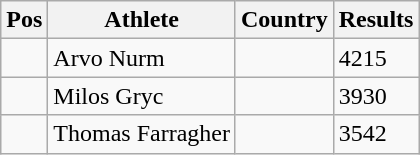<table class="wikitable">
<tr>
<th>Pos</th>
<th>Athlete</th>
<th>Country</th>
<th>Results</th>
</tr>
<tr>
<td align="center"></td>
<td>Arvo Nurm</td>
<td></td>
<td>4215</td>
</tr>
<tr>
<td align="center"></td>
<td>Milos Gryc</td>
<td></td>
<td>3930</td>
</tr>
<tr>
<td align="center"></td>
<td>Thomas Farragher</td>
<td></td>
<td>3542</td>
</tr>
</table>
